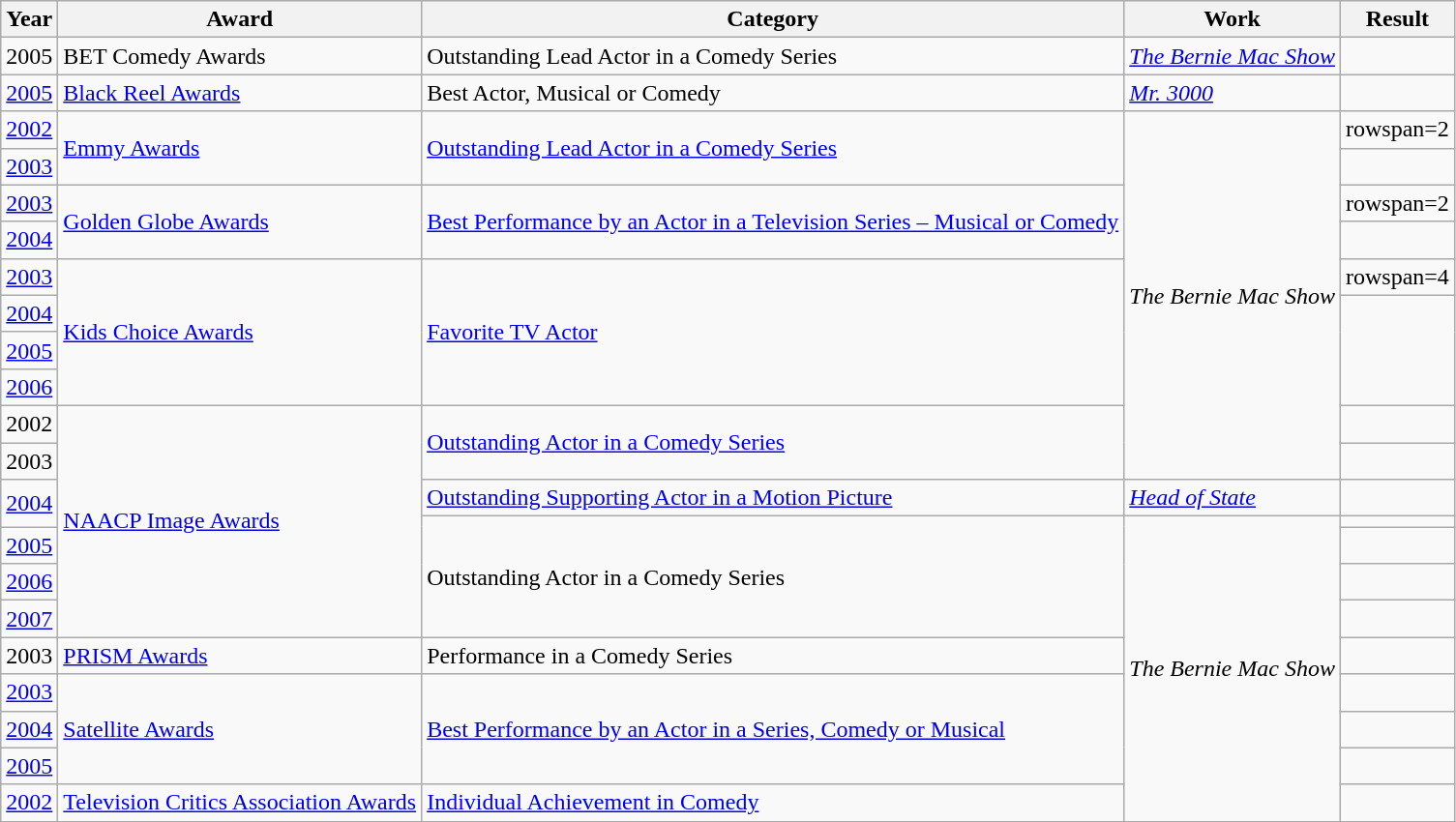<table class = "wikitable sortable">
<tr>
<th>Year</th>
<th>Award</th>
<th>Category</th>
<th>Work</th>
<th>Result</th>
</tr>
<tr>
<td>2005</td>
<td>BET Comedy Awards</td>
<td>Outstanding Lead Actor in a Comedy Series</td>
<td><em><a href='#'>The Bernie Mac Show</a></em></td>
<td></td>
</tr>
<tr>
<td><a href='#'>2005</a></td>
<td><a href='#'>Black Reel Awards</a></td>
<td>Best Actor, Musical or Comedy</td>
<td><em><a href='#'>Mr. 3000</a></em></td>
<td></td>
</tr>
<tr>
<td><a href='#'>2002</a></td>
<td rowspan=2><a href='#'>Emmy Awards</a></td>
<td rowspan=2><a href='#'>Outstanding Lead Actor in a Comedy Series</a></td>
<td rowspan=10><em>The Bernie Mac Show</em></td>
<td>rowspan=2 </td>
</tr>
<tr>
<td><a href='#'>2003</a></td>
</tr>
<tr>
<td><a href='#'>2003</a></td>
<td rowspan=2><a href='#'>Golden Globe Awards</a></td>
<td rowspan=2><a href='#'>Best Performance by an Actor in a Television Series – Musical or Comedy</a></td>
<td>rowspan=2 </td>
</tr>
<tr>
<td><a href='#'>2004</a></td>
</tr>
<tr>
<td><a href='#'>2003</a></td>
<td rowspan=4><a href='#'>Kids Choice Awards</a></td>
<td rowspan=4><a href='#'>Favorite TV Actor</a></td>
<td>rowspan=4 </td>
</tr>
<tr>
<td><a href='#'>2004</a></td>
</tr>
<tr>
<td><a href='#'>2005</a></td>
</tr>
<tr>
<td><a href='#'>2006</a></td>
</tr>
<tr>
<td>2002</td>
<td rowspan=7><a href='#'>NAACP Image Awards</a></td>
<td rowspan=2><a href='#'>Outstanding Actor in a Comedy Series</a></td>
<td></td>
</tr>
<tr>
<td>2003</td>
<td></td>
</tr>
<tr>
<td rowspan=2><a href='#'>2004</a></td>
<td><a href='#'>Outstanding Supporting Actor in a Motion Picture</a></td>
<td><em><a href='#'>Head of State</a></em></td>
<td></td>
</tr>
<tr>
<td rowspan=4>Outstanding Actor in a Comedy Series</td>
<td rowspan=9><em>The Bernie Mac Show</em></td>
<td></td>
</tr>
<tr>
<td><a href='#'>2005</a></td>
<td></td>
</tr>
<tr>
<td><a href='#'>2006</a></td>
<td></td>
</tr>
<tr>
<td><a href='#'>2007</a></td>
<td></td>
</tr>
<tr>
<td>2003</td>
<td><a href='#'>PRISM Awards</a></td>
<td>Performance in a Comedy Series</td>
<td></td>
</tr>
<tr>
<td><a href='#'>2003</a></td>
<td rowspan=3><a href='#'>Satellite Awards</a></td>
<td rowspan=3><a href='#'>Best Performance by an Actor in a Series, Comedy or Musical</a></td>
<td></td>
</tr>
<tr>
<td><a href='#'>2004</a></td>
<td></td>
</tr>
<tr>
<td><a href='#'>2005</a></td>
<td></td>
</tr>
<tr>
<td><a href='#'>2002</a></td>
<td><a href='#'>Television Critics Association Awards</a></td>
<td><a href='#'>Individual Achievement in Comedy</a></td>
<td></td>
</tr>
</table>
